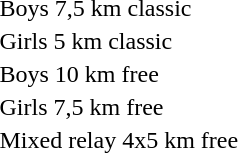<table>
<tr>
<td>Boys 7,5 km classic</td>
<td></td>
<td></td>
<td></td>
</tr>
<tr>
<td>Girls 5 km classic</td>
<td></td>
<td></td>
<td></td>
</tr>
<tr>
<td>Boys 10 km free</td>
<td></td>
<td></td>
<td></td>
</tr>
<tr>
<td>Girls 7,5 km free</td>
<td></td>
<td></td>
<td></td>
</tr>
<tr>
<td>Mixed relay 4x5 km free</td>
<td></td>
<td></td>
<td></td>
</tr>
</table>
